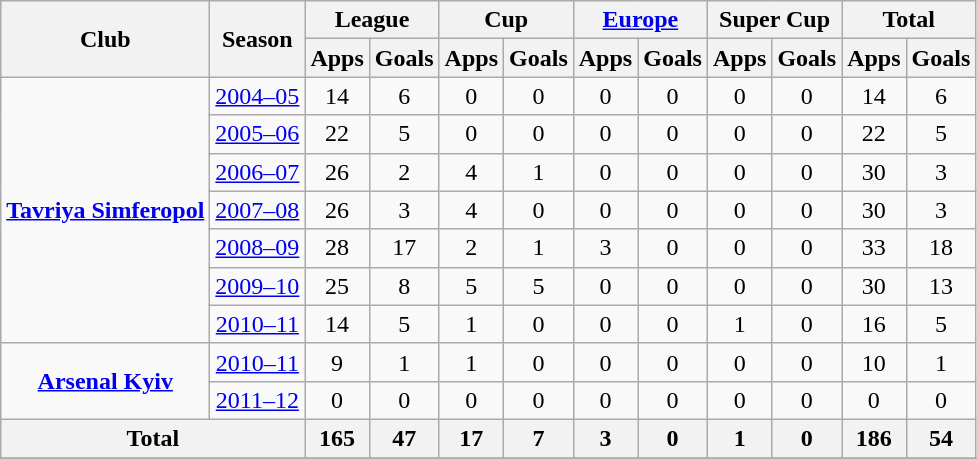<table class="wikitable sortable" style="text-align: center;">
<tr>
<th rowspan="2">Club</th>
<th rowspan="2">Season</th>
<th colspan="2">League</th>
<th colspan="2">Cup</th>
<th colspan="2"><a href='#'>Europe</a></th>
<th colspan="2">Super Cup</th>
<th colspan="2">Total</th>
</tr>
<tr>
<th>Apps</th>
<th>Goals</th>
<th>Apps</th>
<th>Goals</th>
<th>Apps</th>
<th>Goals</th>
<th>Apps</th>
<th>Goals</th>
<th>Apps</th>
<th>Goals</th>
</tr>
<tr>
<td rowspan="7"><strong><a href='#'>Tavriya Simferopol</a></strong></td>
<td><a href='#'>2004–05</a></td>
<td>14</td>
<td>6</td>
<td>0</td>
<td>0</td>
<td>0</td>
<td>0</td>
<td>0</td>
<td>0</td>
<td>14</td>
<td>6</td>
</tr>
<tr>
<td><a href='#'>2005–06</a></td>
<td>22</td>
<td>5</td>
<td>0</td>
<td>0</td>
<td>0</td>
<td>0</td>
<td>0</td>
<td>0</td>
<td>22</td>
<td>5</td>
</tr>
<tr>
<td><a href='#'>2006–07</a></td>
<td>26</td>
<td>2</td>
<td>4</td>
<td>1</td>
<td>0</td>
<td>0</td>
<td>0</td>
<td>0</td>
<td>30</td>
<td>3</td>
</tr>
<tr>
<td><a href='#'>2007–08</a></td>
<td>26</td>
<td>3</td>
<td>4</td>
<td>0</td>
<td>0</td>
<td>0</td>
<td>0</td>
<td>0</td>
<td>30</td>
<td>3</td>
</tr>
<tr>
<td><a href='#'>2008–09</a></td>
<td>28</td>
<td>17</td>
<td>2</td>
<td>1</td>
<td>3</td>
<td>0</td>
<td>0</td>
<td>0</td>
<td>33</td>
<td>18</td>
</tr>
<tr>
<td><a href='#'>2009–10</a></td>
<td>25</td>
<td>8</td>
<td>5</td>
<td>5</td>
<td>0</td>
<td>0</td>
<td>0</td>
<td>0</td>
<td>30</td>
<td>13</td>
</tr>
<tr>
<td><a href='#'>2010–11</a></td>
<td>14</td>
<td>5</td>
<td>1</td>
<td>0</td>
<td>0</td>
<td>0</td>
<td>1</td>
<td>0</td>
<td>16</td>
<td>5</td>
</tr>
<tr>
<td rowspan="2"><strong><a href='#'>Arsenal Kyiv</a></strong></td>
<td><a href='#'>2010–11</a></td>
<td>9</td>
<td>1</td>
<td>1</td>
<td>0</td>
<td>0</td>
<td>0</td>
<td>0</td>
<td>0</td>
<td>10</td>
<td>1</td>
</tr>
<tr>
<td><a href='#'>2011–12</a></td>
<td>0</td>
<td>0</td>
<td>0</td>
<td>0</td>
<td>0</td>
<td>0</td>
<td>0</td>
<td>0</td>
<td>0</td>
<td>0</td>
</tr>
<tr>
<th colspan="2">Total</th>
<th>165</th>
<th>47</th>
<th>17</th>
<th>7</th>
<th>3</th>
<th>0</th>
<th>1</th>
<th>0</th>
<th>186</th>
<th>54</th>
</tr>
<tr>
</tr>
</table>
